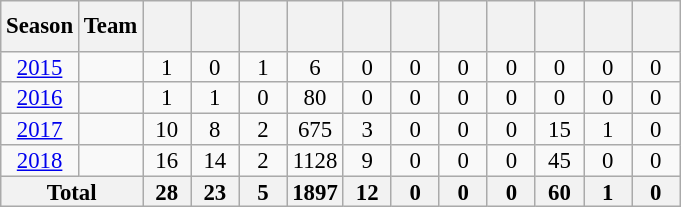<table class="wikitable" style="text-align:center; line-height:90%; font-size:95%;">
<tr style="line-height:175%;">
<th>Season</th>
<th>Team</th>
<th style="width:25px;"></th>
<th style="width:25px;"></th>
<th style="width:25px;"></th>
<th style="width:25px;"></th>
<th style="width:25px;"></th>
<th style="width:25px;"></th>
<th style="width:25px;"></th>
<th style="width:25px;"></th>
<th style="width:25px;"></th>
<th style="width:25px;"></th>
<th style="width:25px;"></th>
</tr>
<tr>
<td><a href='#'>2015</a></td>
<td></td>
<td>1</td>
<td>0</td>
<td>1</td>
<td>6</td>
<td>0</td>
<td>0</td>
<td>0</td>
<td>0</td>
<td>0</td>
<td>0</td>
<td>0</td>
</tr>
<tr>
<td><a href='#'>2016</a></td>
<td></td>
<td>1</td>
<td>1</td>
<td>0</td>
<td>80</td>
<td>0</td>
<td>0</td>
<td>0</td>
<td>0</td>
<td>0</td>
<td>0</td>
<td>0</td>
</tr>
<tr>
<td><a href='#'>2017</a></td>
<td></td>
<td>10</td>
<td>8</td>
<td>2</td>
<td>675</td>
<td>3</td>
<td>0</td>
<td>0</td>
<td>0</td>
<td>15</td>
<td>1</td>
<td>0</td>
</tr>
<tr>
<td><a href='#'>2018</a></td>
<td></td>
<td>16</td>
<td>14</td>
<td>2</td>
<td>1128</td>
<td>9</td>
<td>0</td>
<td>0</td>
<td>0</td>
<td>45</td>
<td>0</td>
<td>0</td>
</tr>
<tr>
<th colspan="2">Total</th>
<th>28</th>
<th>23</th>
<th>5</th>
<th>1897</th>
<th>12</th>
<th>0</th>
<th>0</th>
<th>0</th>
<th>60</th>
<th>1</th>
<th>0</th>
</tr>
</table>
